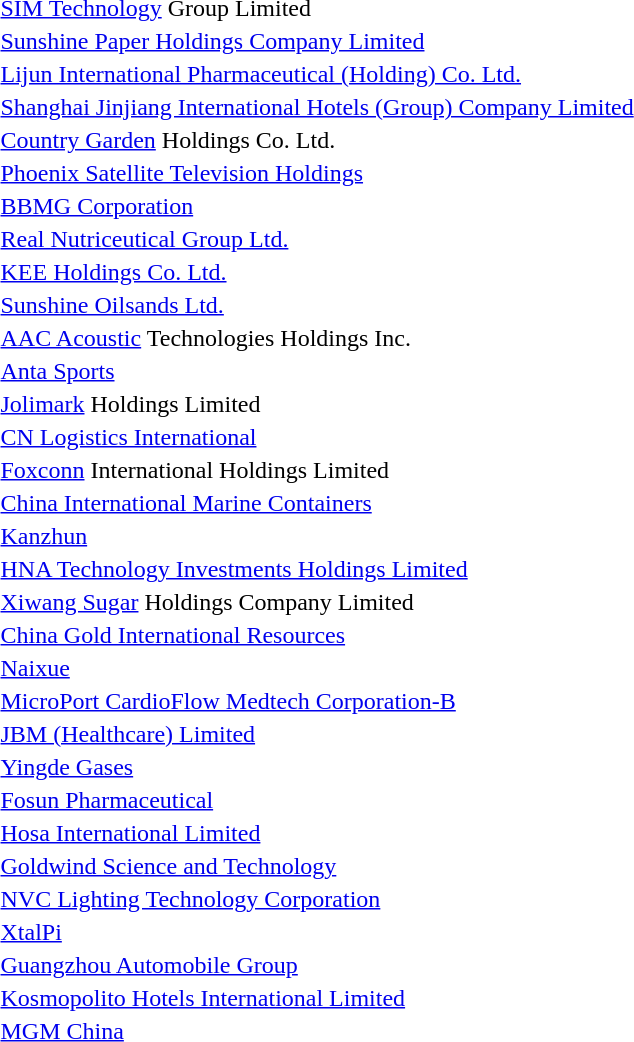<table>
<tr>
<td> <a href='#'>SIM Technology</a> Group Limited</td>
</tr>
<tr>
<td> <a href='#'>Sunshine Paper Holdings Company Limited</a></td>
</tr>
<tr>
<td> <a href='#'>Lijun International Pharmaceutical (Holding) Co. Ltd.</a></td>
</tr>
<tr>
<td> <a href='#'>Shanghai Jinjiang International Hotels (Group) Company Limited</a></td>
</tr>
<tr>
<td> <a href='#'>Country Garden</a> Holdings Co. Ltd.</td>
</tr>
<tr>
<td> <a href='#'>Phoenix Satellite Television Holdings</a></td>
</tr>
<tr>
<td> <a href='#'>BBMG Corporation</a></td>
</tr>
<tr>
<td> <a href='#'>Real Nutriceutical Group Ltd.</a></td>
</tr>
<tr>
<td> <a href='#'>KEE Holdings Co. Ltd.</a></td>
</tr>
<tr>
<td> <a href='#'>Sunshine Oilsands Ltd.</a></td>
</tr>
<tr>
<td> <a href='#'>AAC Acoustic</a> Technologies Holdings Inc.</td>
</tr>
<tr>
<td> <a href='#'>Anta Sports</a></td>
</tr>
<tr>
<td> <a href='#'>Jolimark</a> Holdings Limited</td>
</tr>
<tr>
<td> <a href='#'>CN Logistics International</a></td>
</tr>
<tr>
<td> <a href='#'>Foxconn</a> International Holdings Limited</td>
</tr>
<tr>
<td> <a href='#'>China International Marine Containers</a></td>
</tr>
<tr>
<td> <a href='#'>Kanzhun</a></td>
</tr>
<tr>
<td> <a href='#'>HNA Technology Investments Holdings Limited</a></td>
</tr>
<tr>
<td> <a href='#'>Xiwang Sugar</a> Holdings Company Limited</td>
</tr>
<tr>
<td> <a href='#'>China Gold International Resources</a></td>
</tr>
<tr>
<td> <a href='#'>Naixue</a></td>
</tr>
<tr>
<td> <a href='#'>MicroPort CardioFlow Medtech Corporation-B</a></td>
</tr>
<tr>
<td> <a href='#'>JBM (Healthcare) Limited</a></td>
</tr>
<tr>
<td> <a href='#'>Yingde Gases</a></td>
</tr>
<tr>
<td> <a href='#'>Fosun Pharmaceutical</a></td>
</tr>
<tr>
<td> <a href='#'>Hosa International Limited</a></td>
</tr>
<tr>
<td> <a href='#'>Goldwind Science and Technology</a></td>
</tr>
<tr>
<td> <a href='#'>NVC Lighting Technology Corporation</a></td>
</tr>
<tr>
<td> <a href='#'>XtalPi</a></td>
</tr>
<tr>
<td> <a href='#'>Guangzhou Automobile Group</a></td>
</tr>
<tr>
<td> <a href='#'>Kosmopolito Hotels International Limited</a></td>
</tr>
<tr>
<td> <a href='#'>MGM China</a></td>
</tr>
</table>
